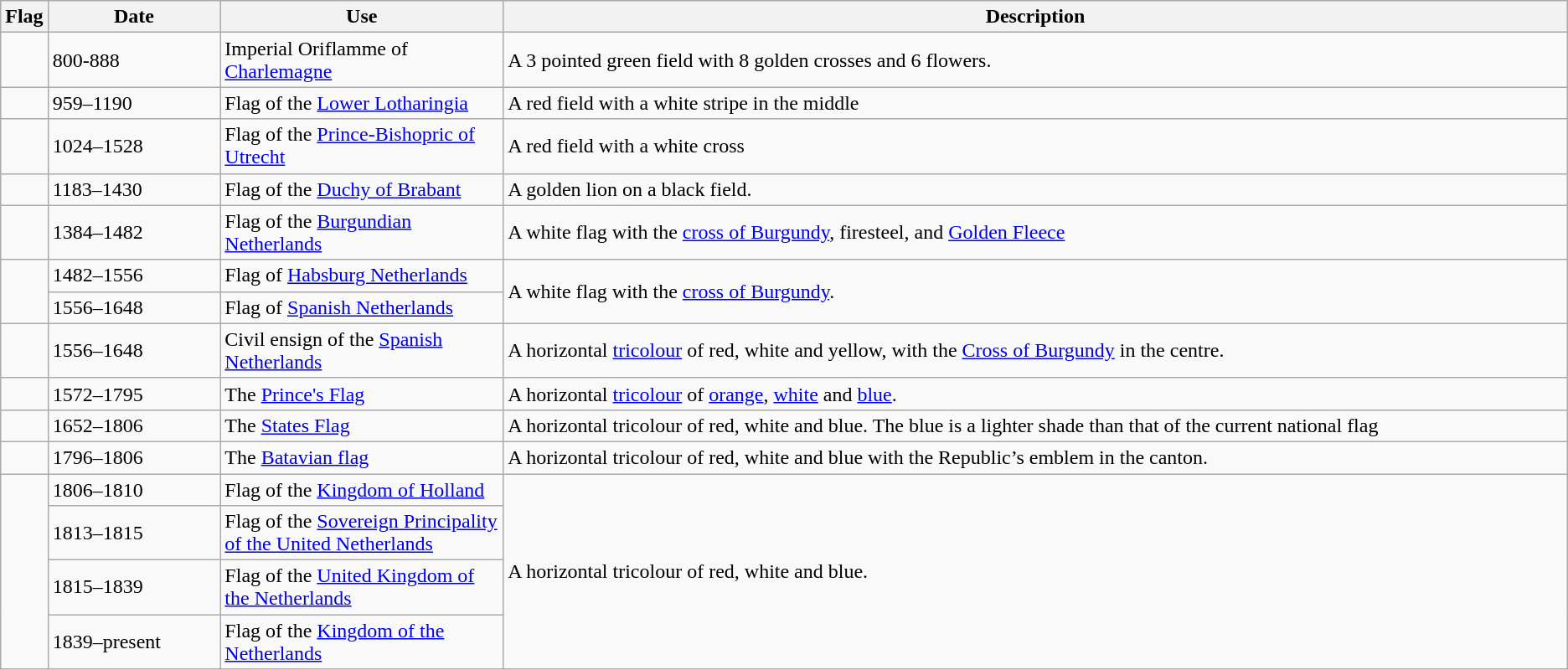<table class="wikitable">
<tr style="background:#efefef;">
<th>Flag</th>
<th style="width:150px;">Date</th>
<th style="width:250px;">Use</th>
<th style="width:1024px;">Description</th>
</tr>
<tr>
<td></td>
<td>800-888</td>
<td>Imperial Oriflamme of <a href='#'>Charlemagne</a></td>
<td>A 3 pointed green field with 8 golden crosses and 6 flowers.</td>
</tr>
<tr>
<td></td>
<td>959–1190</td>
<td>Flag of the <a href='#'>Lower Lotharingia</a></td>
<td>A red field with a white stripe in the middle</td>
</tr>
<tr>
<td></td>
<td>1024–1528</td>
<td>Flag of the <a href='#'>Prince-Bishopric of Utrecht</a></td>
<td>A red field with a white cross</td>
</tr>
<tr>
<td></td>
<td>1183–1430</td>
<td>Flag of the <a href='#'>Duchy of Brabant</a></td>
<td>A golden lion on a black field.</td>
</tr>
<tr>
<td></td>
<td>1384–1482</td>
<td>Flag of the <a href='#'>Burgundian Netherlands</a></td>
<td>A white flag with the <a href='#'>cross of Burgundy</a>, firesteel, and <a href='#'>Golden Fleece</a></td>
</tr>
<tr>
<td rowspan="2"></td>
<td>1482–1556</td>
<td>Flag of <a href='#'>Habsburg Netherlands</a></td>
<td rowspan="2">A white flag with the <a href='#'>cross of Burgundy</a>.</td>
</tr>
<tr>
<td>1556–1648</td>
<td>Flag of <a href='#'>Spanish Netherlands</a></td>
</tr>
<tr>
<td></td>
<td>1556–1648</td>
<td>Civil ensign of the <a href='#'>Spanish Netherlands</a></td>
<td>A horizontal <a href='#'>tricolour</a> of red, white and yellow, with the <a href='#'>Cross of Burgundy</a> in the centre.</td>
</tr>
<tr>
<td></td>
<td>1572–1795</td>
<td>The <a href='#'>Prince's Flag</a></td>
<td>A horizontal <a href='#'>tricolour</a> of <a href='#'>orange</a>, <a href='#'>white</a> and <a href='#'>blue</a>.</td>
</tr>
<tr>
<td></td>
<td>1652–1806</td>
<td>The <a href='#'>States Flag</a></td>
<td>A horizontal tricolour of red, white and blue. The blue is a lighter shade than that of the current national flag</td>
</tr>
<tr>
<td></td>
<td>1796–1806</td>
<td>The <a href='#'>Batavian flag</a></td>
<td>A horizontal tricolour of red, white and blue with the Republic’s emblem in the canton.</td>
</tr>
<tr>
<td rowspan="4"></td>
<td>1806–1810</td>
<td>Flag of the <a href='#'>Kingdom of Holland</a></td>
<td rowspan="4">A horizontal tricolour of red, white and blue.</td>
</tr>
<tr>
<td>1813–1815</td>
<td>Flag of the <a href='#'>Sovereign Principality of the United Netherlands</a></td>
</tr>
<tr>
<td>1815–1839</td>
<td>Flag of the <a href='#'>United Kingdom of the Netherlands</a></td>
</tr>
<tr>
<td>1839–present</td>
<td>Flag of the <a href='#'>Kingdom of the Netherlands</a></td>
</tr>
</table>
